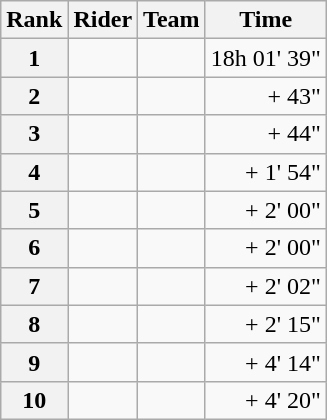<table class="wikitable" margin-bottom:0;">
<tr>
<th scope="col">Rank</th>
<th scope="col">Rider</th>
<th scope="col">Team</th>
<th scope="col">Time</th>
</tr>
<tr>
<th scope="row">1</th>
<td> </td>
<td></td>
<td align="right">18h 01' 39"</td>
</tr>
<tr>
<th scope="row">2</th>
<td></td>
<td></td>
<td align="right">+ 43"</td>
</tr>
<tr>
<th scope="row">3</th>
<td></td>
<td></td>
<td align="right">+ 44"</td>
</tr>
<tr>
<th scope="row">4</th>
<td></td>
<td></td>
<td align="right">+ 1' 54"</td>
</tr>
<tr>
<th scope="row">5</th>
<td></td>
<td></td>
<td align="right">+ 2' 00"</td>
</tr>
<tr>
<th scope="row">6</th>
<td></td>
<td></td>
<td align="right">+ 2' 00"</td>
</tr>
<tr>
<th scope="row">7</th>
<td></td>
<td></td>
<td align="right">+ 2' 02"</td>
</tr>
<tr>
<th scope="row">8</th>
<td></td>
<td></td>
<td align="right">+ 2' 15"</td>
</tr>
<tr>
<th scope="row">9</th>
<td></td>
<td></td>
<td align="right">+ 4' 14"</td>
</tr>
<tr>
<th scope="row">10</th>
<td></td>
<td></td>
<td align="right">+ 4' 20"</td>
</tr>
</table>
